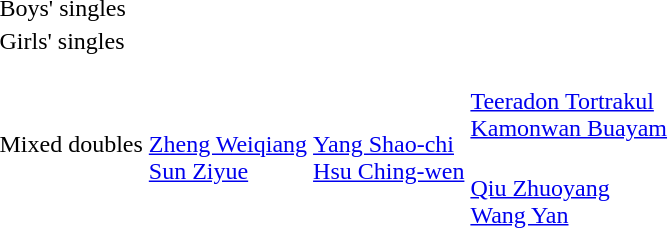<table>
<tr>
<td rowspan=2>Boys' singles</td>
<td rowspan=2></td>
<td rowspan=2></td>
<td></td>
</tr>
<tr>
<td></td>
</tr>
<tr>
<td rowspan=2>Girls' singles</td>
<td rowspan=2></td>
<td rowspan=2></td>
<td></td>
</tr>
<tr>
<td></td>
</tr>
<tr>
<td rowspan=2>Mixed doubles</td>
<td rowspan=2><br><a href='#'>Zheng Weiqiang</a><br><a href='#'>Sun Ziyue</a></td>
<td rowspan=2><br><a href='#'>Yang Shao-chi</a><br><a href='#'>Hsu Ching-wen</a></td>
<td><br><a href='#'>Teeradon Tortrakul</a><br><a href='#'>Kamonwan Buayam</a></td>
</tr>
<tr>
<td><br><a href='#'>Qiu Zhuoyang</a><br><a href='#'>Wang Yan</a></td>
</tr>
</table>
